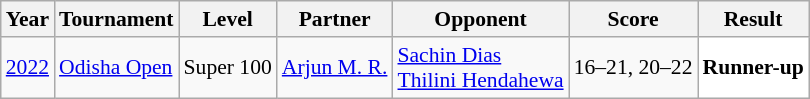<table class="sortable wikitable" style="font-size: 90%;">
<tr>
<th>Year</th>
<th>Tournament</th>
<th>Level</th>
<th>Partner</th>
<th>Opponent</th>
<th>Score</th>
<th>Result</th>
</tr>
<tr>
<td align="center"><a href='#'>2022</a></td>
<td align="left"><a href='#'>Odisha Open</a></td>
<td align="left">Super 100</td>
<td align="left"> <a href='#'>Arjun M. R.</a></td>
<td align="left"> <a href='#'>Sachin Dias</a><br> <a href='#'>Thilini Hendahewa</a></td>
<td align="left">16–21, 20–22</td>
<td style="text-align:left; background:white"> <strong>Runner-up</strong></td>
</tr>
</table>
